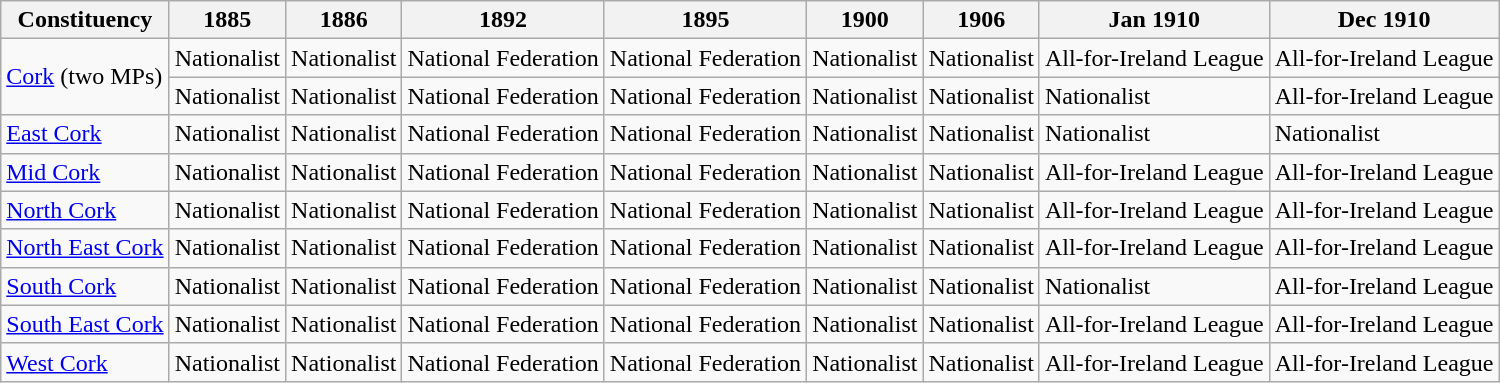<table class="wikitable sortable">
<tr>
<th>Constituency</th>
<th>1885</th>
<th>1886</th>
<th>1892</th>
<th>1895</th>
<th>1900</th>
<th>1906</th>
<th>Jan 1910</th>
<th>Dec 1910</th>
</tr>
<tr>
<td rowspan="2"><a href='#'>Cork</a> (two MPs)</td>
<td bgcolor=>Nationalist</td>
<td bgcolor=>Nationalist</td>
<td bgcolor=>National Federation</td>
<td bgcolor=>National Federation</td>
<td bgcolor=>Nationalist</td>
<td bgcolor=>Nationalist</td>
<td bgcolor=>All-for-Ireland League</td>
<td bgcolor=>All-for-Ireland League</td>
</tr>
<tr>
<td bgcolor=>Nationalist</td>
<td bgcolor=>Nationalist</td>
<td bgcolor=>National Federation</td>
<td bgcolor=>National Federation</td>
<td bgcolor=>Nationalist</td>
<td bgcolor=>Nationalist</td>
<td bgcolor=>Nationalist</td>
<td bgcolor=>All-for-Ireland League</td>
</tr>
<tr>
<td><a href='#'>East Cork</a></td>
<td bgcolor=>Nationalist</td>
<td bgcolor=>Nationalist</td>
<td bgcolor=>National Federation</td>
<td bgcolor=>National Federation</td>
<td bgcolor=>Nationalist</td>
<td bgcolor=>Nationalist</td>
<td bgcolor=>Nationalist</td>
<td bgcolor=>Nationalist</td>
</tr>
<tr>
<td><a href='#'>Mid Cork</a></td>
<td bgcolor=>Nationalist</td>
<td bgcolor=>Nationalist</td>
<td bgcolor=>National Federation</td>
<td bgcolor=>National Federation</td>
<td bgcolor=>Nationalist</td>
<td bgcolor=>Nationalist</td>
<td bgcolor=>All-for-Ireland League</td>
<td bgcolor=>All-for-Ireland League</td>
</tr>
<tr>
<td><a href='#'>North Cork</a></td>
<td bgcolor=>Nationalist</td>
<td bgcolor=>Nationalist</td>
<td bgcolor=>National Federation</td>
<td bgcolor=>National Federation</td>
<td bgcolor=>Nationalist</td>
<td bgcolor=>Nationalist</td>
<td bgcolor=>All-for-Ireland League</td>
<td bgcolor=>All-for-Ireland League</td>
</tr>
<tr>
<td><a href='#'>North East Cork</a></td>
<td bgcolor=>Nationalist</td>
<td bgcolor=>Nationalist</td>
<td bgcolor=>National Federation</td>
<td bgcolor=>National Federation</td>
<td bgcolor=>Nationalist</td>
<td bgcolor=>Nationalist</td>
<td bgcolor=>All-for-Ireland League</td>
<td bgcolor=>All-for-Ireland League</td>
</tr>
<tr>
<td><a href='#'>South Cork</a></td>
<td bgcolor=>Nationalist</td>
<td bgcolor=>Nationalist</td>
<td bgcolor=>National Federation</td>
<td bgcolor=>National Federation</td>
<td bgcolor=>Nationalist</td>
<td bgcolor=>Nationalist</td>
<td bgcolor=>Nationalist</td>
<td bgcolor=>All-for-Ireland League</td>
</tr>
<tr>
<td><a href='#'>South East Cork</a></td>
<td bgcolor=>Nationalist</td>
<td bgcolor=>Nationalist</td>
<td bgcolor=>National Federation</td>
<td bgcolor=>National Federation</td>
<td bgcolor=>Nationalist</td>
<td bgcolor=>Nationalist</td>
<td bgcolor=>All-for-Ireland League</td>
<td bgcolor=>All-for-Ireland League</td>
</tr>
<tr>
<td><a href='#'>West Cork</a></td>
<td bgcolor=>Nationalist</td>
<td bgcolor=>Nationalist</td>
<td bgcolor=>National Federation</td>
<td bgcolor=>National Federation</td>
<td bgcolor=>Nationalist</td>
<td bgcolor=>Nationalist</td>
<td bgcolor=>All-for-Ireland League</td>
<td bgcolor=>All-for-Ireland League</td>
</tr>
</table>
